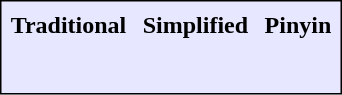<table align=center cellpadding="5" cellspacing="1" style="border:1px solid black; background-color:#e7e8ff;">
<tr align=center bgcolor=#d7a8ff>
</tr>
<tr>
<th>Traditional</th>
<th>Simplified</th>
<th>Pinyin</th>
</tr>
<tr valign=top>
<td><br></td>
<td><br></td>
<td><br></td>
</tr>
<tr>
</tr>
</table>
